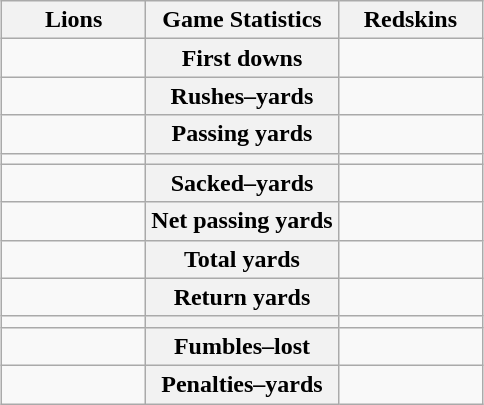<table class="wikitable" style="margin: 1em auto 1em auto">
<tr>
<th style="width:30%;">Lions</th>
<th style="width:40%;">Game Statistics</th>
<th style="width:30%;">Redskins</th>
</tr>
<tr>
<td style="text-align:right;"></td>
<th>First downs</th>
<td></td>
</tr>
<tr>
<td style="text-align:right;"></td>
<th>Rushes–yards</th>
<td></td>
</tr>
<tr>
<td style="text-align:right;"></td>
<th>Passing yards</th>
<td></td>
</tr>
<tr>
<td style="text-align:right;"></td>
<th></th>
<td></td>
</tr>
<tr>
<td style="text-align:right;"></td>
<th>Sacked–yards</th>
<td></td>
</tr>
<tr>
<td style="text-align:right;"></td>
<th>Net passing yards</th>
<td></td>
</tr>
<tr>
<td style="text-align:right;"></td>
<th>Total yards</th>
<td></td>
</tr>
<tr>
<td style="text-align:right;"></td>
<th>Return yards</th>
<td></td>
</tr>
<tr>
<td style="text-align:right;"></td>
<th></th>
<td></td>
</tr>
<tr>
<td style="text-align:right;"></td>
<th>Fumbles–lost</th>
<td></td>
</tr>
<tr>
<td style="text-align:right;"></td>
<th>Penalties–yards</th>
<td></td>
</tr>
</table>
